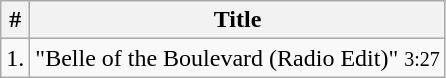<table class="wikitable">
<tr>
<th>#</th>
<th>Title</th>
</tr>
<tr>
<td>1.</td>
<td>"Belle of the Boulevard (Radio Edit)" <small>3:27</small></td>
</tr>
</table>
